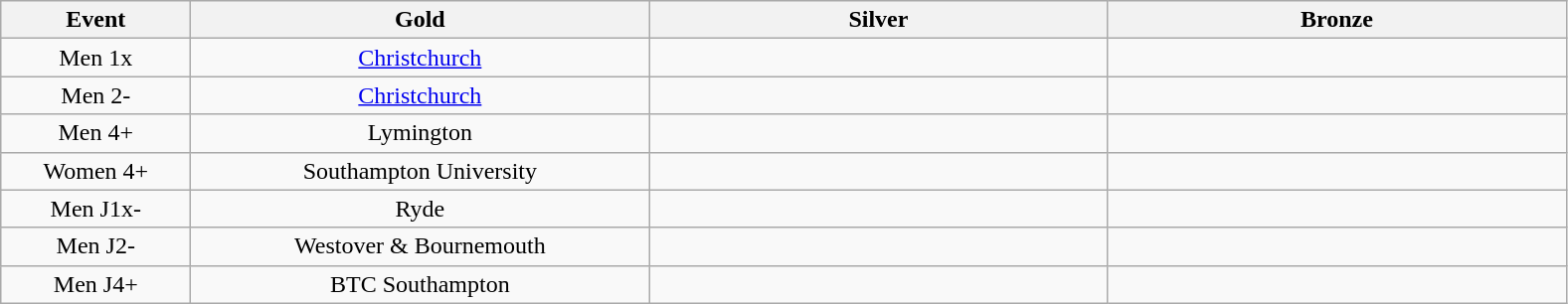<table class="wikitable" style="text-align:center">
<tr>
<th width=120>Event</th>
<th width=300>Gold</th>
<th width=300>Silver</th>
<th width=300>Bronze</th>
</tr>
<tr>
<td>Men 1x</td>
<td><a href='#'>Christchurch</a></td>
<td></td>
<td></td>
</tr>
<tr>
<td>Men 2-</td>
<td><a href='#'>Christchurch</a></td>
<td></td>
<td></td>
</tr>
<tr>
<td>Men 4+</td>
<td>Lymington</td>
<td></td>
<td></td>
</tr>
<tr>
<td>Women 4+</td>
<td>Southampton University</td>
<td></td>
<td></td>
</tr>
<tr>
<td>Men J1x-</td>
<td>Ryde</td>
<td></td>
<td></td>
</tr>
<tr>
<td>Men J2-</td>
<td>Westover & Bournemouth</td>
<td></td>
<td></td>
</tr>
<tr>
<td>Men J4+</td>
<td>BTC Southampton</td>
<td></td>
<td></td>
</tr>
</table>
